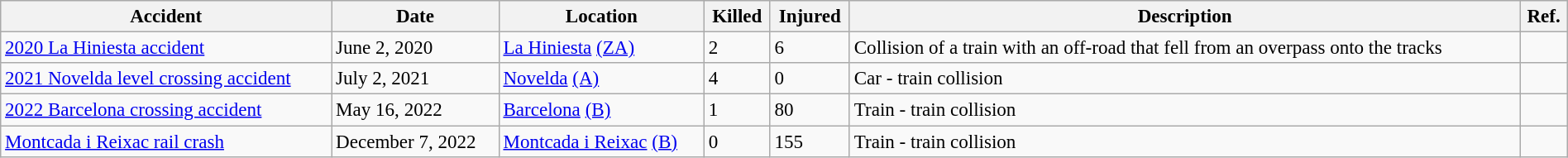<table class="wikitable sortable" style="width:100%; font-size:96%;">
<tr>
<th>Accident</th>
<th data-sort-type="date">Date</th>
<th>Location</th>
<th>Killed</th>
<th>Injured</th>
<th>Description</th>
<th>Ref.</th>
</tr>
<tr>
<td><a href='#'>2020 La Hiniesta accident</a></td>
<td>June 2, 2020</td>
<td><a href='#'>La Hiniesta</a> <a href='#'>(ZA)</a></td>
<td>2</td>
<td>6</td>
<td>Collision of a train with an off-road that fell from an overpass onto the tracks</td>
<td></td>
</tr>
<tr>
<td><a href='#'>2021 Novelda level crossing accident</a></td>
<td>July 2, 2021</td>
<td><a href='#'>Novelda</a> <a href='#'>(A)</a></td>
<td>4</td>
<td>0</td>
<td>Car - train collision</td>
<td></td>
</tr>
<tr>
<td><a href='#'>2022 Barcelona crossing accident</a></td>
<td>May 16, 2022</td>
<td><a href='#'>Barcelona</a> <a href='#'>(B)</a></td>
<td>1</td>
<td>80</td>
<td>Train - train collision</td>
<td></td>
</tr>
<tr>
<td><a href='#'>Montcada i Reixac rail crash</a></td>
<td>December 7, 2022</td>
<td><a href='#'>Montcada i Reixac</a> <a href='#'>(B)</a></td>
<td>0</td>
<td>155</td>
<td>Train - train collision</td>
<td></td>
</tr>
</table>
